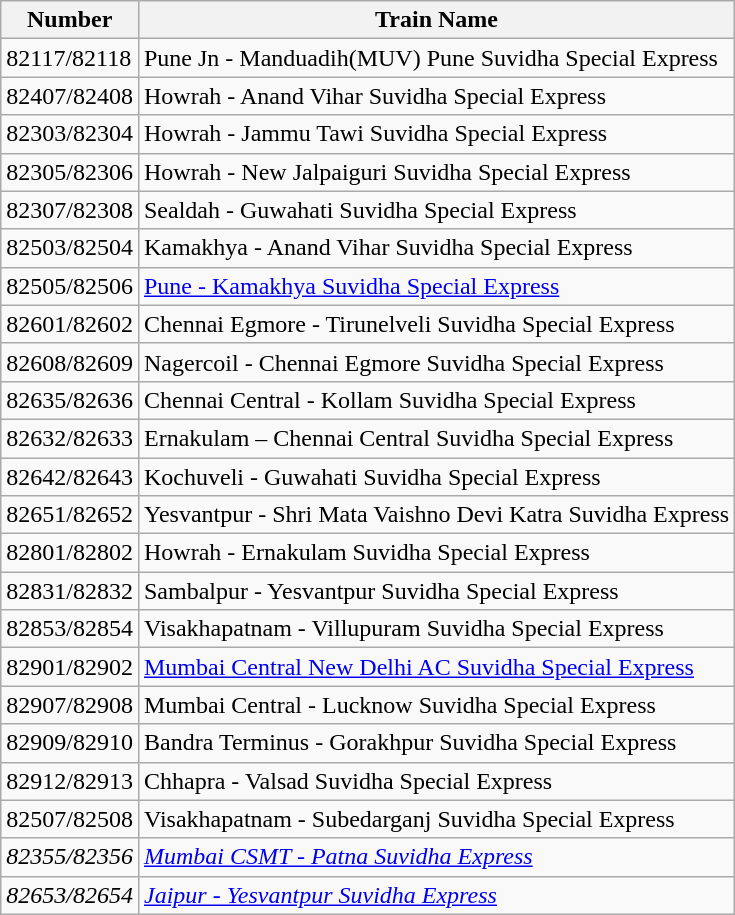<table class="wikitable sortable">
<tr>
<th>Number</th>
<th>Train Name</th>
</tr>
<tr>
<td>82117/82118</td>
<td>Pune Jn - Manduadih(MUV) Pune Suvidha Special Express</td>
</tr>
<tr>
<td>82407/82408</td>
<td>Howrah - Anand Vihar Suvidha Special Express</td>
</tr>
<tr>
<td>82303/82304</td>
<td>Howrah - Jammu Tawi Suvidha Special Express</td>
</tr>
<tr>
<td>82305/82306</td>
<td>Howrah - New Jalpaiguri Suvidha Special Express</td>
</tr>
<tr>
<td>82307/82308</td>
<td>Sealdah - Guwahati Suvidha Special Express</td>
</tr>
<tr>
<td>82503/82504</td>
<td>Kamakhya - Anand Vihar Suvidha Special Express</td>
</tr>
<tr>
<td>82505/82506</td>
<td><a href='#'>Pune - Kamakhya Suvidha Special Express</a></td>
</tr>
<tr>
<td>82601/82602</td>
<td>Chennai Egmore - Tirunelveli Suvidha Special Express</td>
</tr>
<tr>
<td>82608/82609</td>
<td>Nagercoil - Chennai Egmore Suvidha Special Express</td>
</tr>
<tr>
<td>82635/82636</td>
<td>Chennai Central - Kollam Suvidha Special Express</td>
</tr>
<tr>
<td>82632/82633</td>
<td>Ernakulam – Chennai Central Suvidha Special Express</td>
</tr>
<tr>
<td>82642/82643</td>
<td>Kochuveli - Guwahati Suvidha Special Express</td>
</tr>
<tr>
<td>82651/82652</td>
<td>Yesvantpur - Shri Mata Vaishno Devi Katra Suvidha Express</td>
</tr>
<tr>
<td>82801/82802</td>
<td>Howrah - Ernakulam Suvidha Special Express</td>
</tr>
<tr>
<td>82831/82832</td>
<td>Sambalpur - Yesvantpur Suvidha Special Express</td>
</tr>
<tr>
<td>82853/82854</td>
<td>Visakhapatnam - Villupuram Suvidha Special Express</td>
</tr>
<tr>
<td>82901/82902</td>
<td><a href='#'>Mumbai Central New Delhi AC Suvidha Special Express</a></td>
</tr>
<tr>
<td>82907/82908</td>
<td>Mumbai Central - Lucknow Suvidha Special Express</td>
</tr>
<tr>
<td>82909/82910</td>
<td>Bandra Terminus - Gorakhpur Suvidha Special Express</td>
</tr>
<tr>
<td>82912/82913</td>
<td>Chhapra - Valsad Suvidha Special Express</td>
</tr>
<tr>
<td>82507/82508</td>
<td>Visakhapatnam - Subedarganj Suvidha Special Express</td>
</tr>
<tr>
<td><em>82355/82356</em></td>
<td><em><a href='#'>Mumbai CSMT - Patna Suvidha Express</a></em></td>
</tr>
<tr>
<td><em>82653/82654</em></td>
<td><em><a href='#'>Jaipur - Yesvantpur Suvidha Express</a></em></td>
</tr>
</table>
